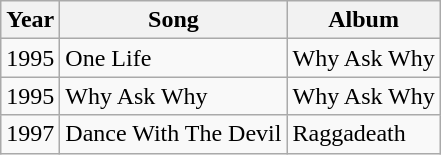<table class="wikitable">
<tr>
<th>Year</th>
<th>Song</th>
<th>Album</th>
</tr>
<tr>
<td>1995</td>
<td>One Life</td>
<td>Why Ask Why</td>
</tr>
<tr>
<td>1995</td>
<td>Why Ask Why</td>
<td>Why Ask Why</td>
</tr>
<tr>
<td>1997</td>
<td>Dance With The Devil</td>
<td>Raggadeath</td>
</tr>
</table>
